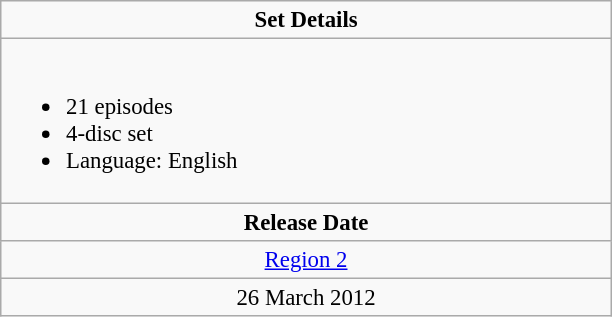<table class="wikitable" style="font-size: 95%;">
<tr valign="top">
<td align="center" width="400" colspan="3"><strong>Set Details</strong></td>
</tr>
<tr valign="top">
<td colspan="3" align="left" width="400"><br><ul><li>21 episodes</li><li>4-disc set</li><li>Language: English</li></ul></td>
</tr>
<tr>
<td colspan="3" align="center"><strong>Release Date</strong></td>
</tr>
<tr>
<td align="center"><a href='#'>Region 2</a></td>
</tr>
<tr>
<td align="center">26 March 2012</td>
</tr>
</table>
